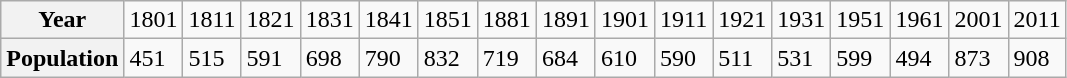<table class="wikitable">
<tr>
<th>Year</th>
<td>1801</td>
<td>1811</td>
<td>1821</td>
<td>1831</td>
<td>1841</td>
<td>1851</td>
<td>1881</td>
<td>1891</td>
<td>1901</td>
<td>1911</td>
<td>1921</td>
<td>1931</td>
<td>1951</td>
<td>1961</td>
<td>2001</td>
<td>2011</td>
</tr>
<tr>
<th>Population</th>
<td>451</td>
<td>515</td>
<td>591</td>
<td>698</td>
<td>790</td>
<td>832</td>
<td>719</td>
<td>684</td>
<td>610</td>
<td>590</td>
<td>511</td>
<td>531</td>
<td>599</td>
<td>494</td>
<td>873</td>
<td>908</td>
</tr>
</table>
